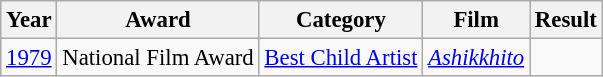<table class="wikitable" style="font-size: 95%;">
<tr>
<th>Year</th>
<th>Award</th>
<th>Category</th>
<th>Film</th>
<th>Result</th>
</tr>
<tr>
<td><a href='#'>1979</a></td>
<td>National Film Award</td>
<td><a href='#'>Best Child Artist</a></td>
<td><em><a href='#'>Ashikkhito</a></em></td>
<td></td>
</tr>
</table>
